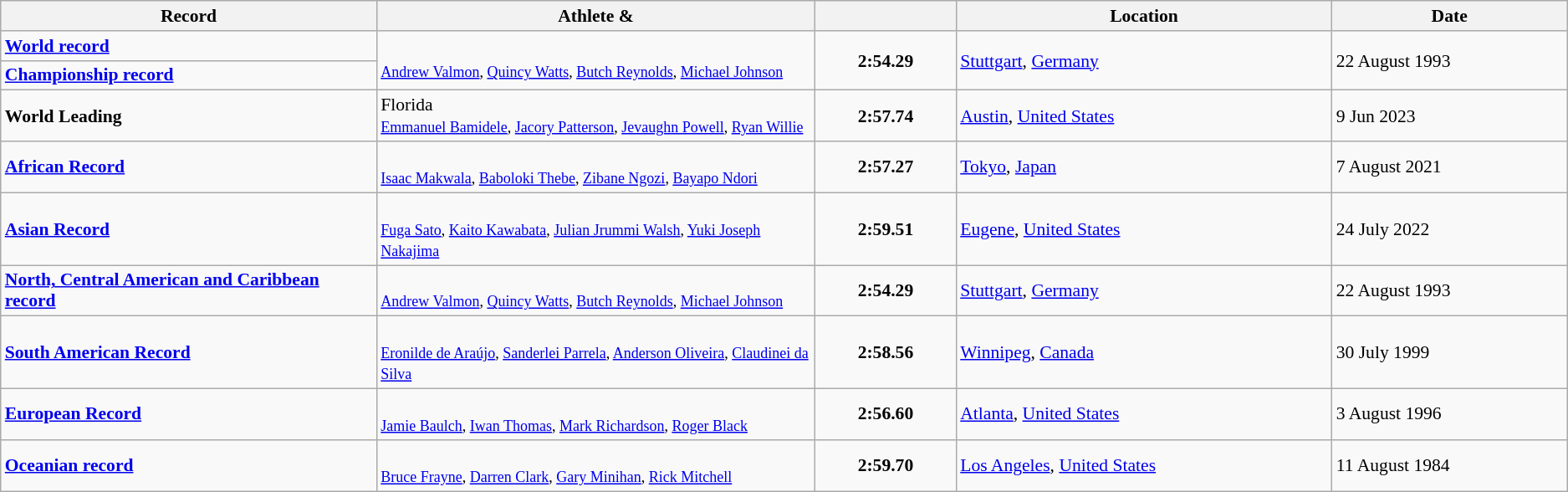<table class="wikitable" style="text-align:left; font-size:90%;">
<tr>
<th width=24% align=center>Record</th>
<th width=28% align=center>Athlete & </th>
<th width=9% align=center></th>
<th width=24% align=center>Location</th>
<th width=15% align=center>Date</th>
</tr>
<tr>
<td><strong><a href='#'>World record</a></strong></td>
<td rowspan=2><br><small><a href='#'>Andrew Valmon</a>, <a href='#'>Quincy Watts</a>, <a href='#'>Butch Reynolds</a>, <a href='#'>Michael Johnson</a></small></td>
<td align=center rowspan=2><strong>2:54.29</strong></td>
<td rowspan=2><a href='#'>Stuttgart</a>, <a href='#'>Germany</a></td>
<td rowspan=2>22 August 1993</td>
</tr>
<tr>
<td><strong><a href='#'>Championship record</a></strong></td>
</tr>
<tr>
<td><strong>World Leading</strong></td>
<td>Florida<br><small><a href='#'>Emmanuel Bamidele</a>, <a href='#'>Jacory Patterson</a>, <a href='#'>Jevaughn Powell</a>, <a href='#'>Ryan Willie</a></small></td>
<td align=center><strong>2:57.74</strong></td>
<td><a href='#'>Austin</a>, <a href='#'>United States</a></td>
<td>9 Jun 2023</td>
</tr>
<tr>
<td><strong><a href='#'>African Record</a></strong></td>
<td><br><small><a href='#'>Isaac Makwala</a>, <a href='#'>Baboloki Thebe</a>, <a href='#'>Zibane Ngozi</a>, <a href='#'>Bayapo Ndori</a></small></td>
<td align=center><strong>2:57.27</strong></td>
<td><a href='#'>Tokyo</a>, <a href='#'>Japan</a></td>
<td>7 August 2021</td>
</tr>
<tr>
<td><strong><a href='#'>Asian Record</a></strong></td>
<td><br><small><a href='#'>Fuga Sato</a>, <a href='#'>Kaito Kawabata</a>, <a href='#'>Julian Jrummi Walsh</a>, <a href='#'>Yuki Joseph Nakajima</a></small></td>
<td align=center><strong>2:59.51</strong></td>
<td><a href='#'>Eugene</a>, <a href='#'>United States</a></td>
<td>24 July 2022</td>
</tr>
<tr>
<td><strong><a href='#'>North, Central American and Caribbean record</a></strong></td>
<td><br><small><a href='#'>Andrew Valmon</a>, <a href='#'>Quincy Watts</a>, <a href='#'>Butch Reynolds</a>, <a href='#'>Michael Johnson</a></small></td>
<td align=center><strong>2:54.29</strong></td>
<td><a href='#'>Stuttgart</a>, <a href='#'>Germany</a></td>
<td>22 August 1993</td>
</tr>
<tr>
<td><strong><a href='#'>South American Record</a></strong></td>
<td><br><small><a href='#'>Eronilde de Araújo</a>, <a href='#'>Sanderlei Parrela</a>, <a href='#'>Anderson Oliveira</a>, <a href='#'>Claudinei da Silva</a></small></td>
<td align=center><strong>2:58.56</strong></td>
<td><a href='#'>Winnipeg</a>, <a href='#'>Canada</a></td>
<td>30 July 1999</td>
</tr>
<tr>
<td><strong><a href='#'>European Record</a></strong></td>
<td><br><small><a href='#'>Jamie Baulch</a>, <a href='#'>Iwan Thomas</a>, <a href='#'>Mark Richardson</a>, <a href='#'>Roger Black</a></small></td>
<td align=center><strong>2:56.60</strong></td>
<td><a href='#'>Atlanta</a>, <a href='#'>United States</a></td>
<td>3 August 1996</td>
</tr>
<tr>
<td><strong><a href='#'>Oceanian record</a></strong></td>
<td><br><small><a href='#'>Bruce Frayne</a>, <a href='#'>Darren Clark</a>, <a href='#'>Gary Minihan</a>, <a href='#'>Rick Mitchell</a></small></td>
<td align=center><strong>2:59.70</strong></td>
<td><a href='#'>Los Angeles</a>, <a href='#'>United States</a></td>
<td>11 August 1984</td>
</tr>
</table>
